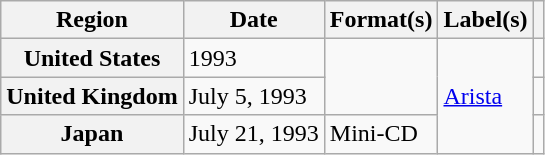<table class="wikitable plainrowheaders">
<tr>
<th scope="col">Region</th>
<th scope="col">Date</th>
<th scope="col">Format(s)</th>
<th scope="col">Label(s)</th>
<th scope="col"></th>
</tr>
<tr>
<th scope="row">United States</th>
<td>1993</td>
<td rowspan="2"></td>
<td rowspan="3"><a href='#'>Arista</a></td>
<td></td>
</tr>
<tr>
<th scope="row">United Kingdom</th>
<td>July 5, 1993</td>
<td></td>
</tr>
<tr>
<th scope="row">Japan</th>
<td>July 21, 1993</td>
<td>Mini-CD</td>
<td></td>
</tr>
</table>
